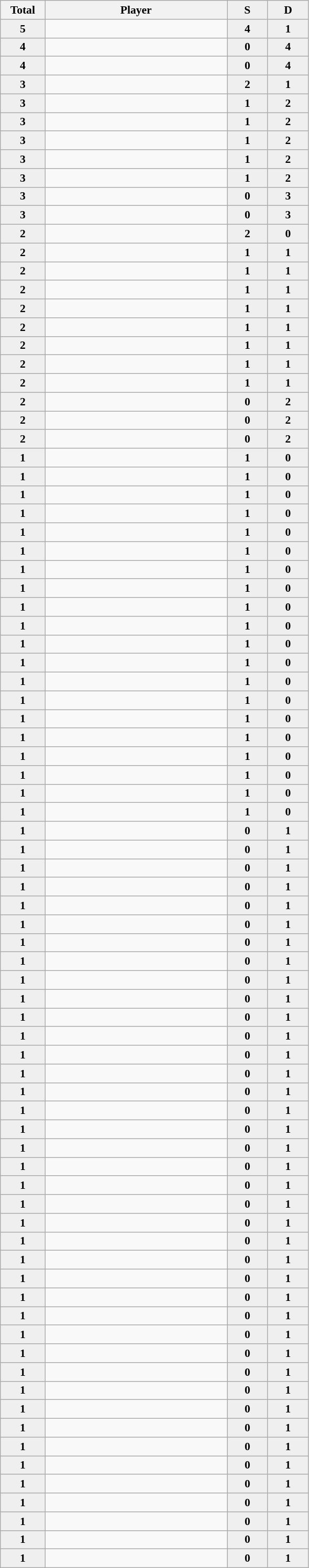<table class="wikitable" style="font-size:90%;">
<tr>
<th width=50>Total</th>
<th width=225>Player</th>
<th width=45 style="background:#efefef"> S </th>
<th width=45 style="background:#efefef"> D </th>
</tr>
<tr align=center>
<td bgcolor=#efefef><strong>5</strong></td>
<td align=left></td>
<td bgcolor=#efefef><strong>4</strong></td>
<td bgcolor=#efefef><strong>1</strong></td>
</tr>
<tr align=center>
<td bgcolor=#efefef><strong>4</strong></td>
<td align=left></td>
<td bgcolor=#efefef><strong>0</strong></td>
<td bgcolor=#efefef><strong>4</strong></td>
</tr>
<tr align=center>
<td bgcolor=#efefef><strong>4</strong></td>
<td align=left></td>
<td bgcolor=#efefef><strong>0</strong></td>
<td bgcolor=#efefef><strong>4</strong></td>
</tr>
<tr align=center>
<td bgcolor=#efefef><strong>3</strong></td>
<td align=left></td>
<td bgcolor=#efefef><strong>2</strong></td>
<td bgcolor=#efefef><strong>1</strong></td>
</tr>
<tr align=center>
<td bgcolor=#efefef><strong>3</strong></td>
<td align=left></td>
<td bgcolor=#efefef><strong>1</strong></td>
<td bgcolor=#efefef><strong>2</strong></td>
</tr>
<tr align=center>
<td bgcolor=#efefef><strong>3</strong></td>
<td align=left></td>
<td bgcolor=#efefef><strong>1</strong></td>
<td bgcolor=#efefef><strong>2</strong></td>
</tr>
<tr align=center>
<td bgcolor=#efefef><strong>3</strong></td>
<td align=left></td>
<td bgcolor=#efefef><strong>1</strong></td>
<td bgcolor=#efefef><strong>2</strong></td>
</tr>
<tr align=center>
<td bgcolor=#efefef><strong>3</strong></td>
<td align=left></td>
<td bgcolor=#efefef><strong>1</strong></td>
<td bgcolor=#efefef><strong>2</strong></td>
</tr>
<tr align=center>
<td bgcolor=#efefef><strong>3</strong></td>
<td align=left></td>
<td bgcolor=#efefef><strong>1</strong></td>
<td bgcolor=#efefef><strong>2</strong></td>
</tr>
<tr align=center>
<td bgcolor=#efefef><strong>3</strong></td>
<td align=left></td>
<td bgcolor=#efefef><strong>0</strong></td>
<td bgcolor=#efefef><strong>3</strong></td>
</tr>
<tr align=center>
<td bgcolor=#efefef><strong>3</strong></td>
<td align=left></td>
<td bgcolor=#efefef><strong>0</strong></td>
<td bgcolor=#efefef><strong>3</strong></td>
</tr>
<tr align=center>
<td bgcolor=#efefef><strong>2</strong></td>
<td align=left></td>
<td bgcolor=#efefef><strong>2</strong></td>
<td bgcolor=#efefef><strong>0</strong></td>
</tr>
<tr align=center>
<td bgcolor=#efefef><strong>2</strong></td>
<td align=left></td>
<td bgcolor=#efefef><strong>1</strong></td>
<td bgcolor=#efefef><strong>1</strong></td>
</tr>
<tr align=center>
<td bgcolor=#efefef><strong>2</strong></td>
<td align=left></td>
<td bgcolor=#efefef><strong>1</strong></td>
<td bgcolor=#efefef><strong>1</strong></td>
</tr>
<tr align=center>
<td bgcolor=#efefef><strong>2</strong></td>
<td align=left></td>
<td bgcolor=#efefef><strong>1</strong></td>
<td bgcolor=#efefef><strong>1</strong></td>
</tr>
<tr align=center>
<td bgcolor=#efefef><strong>2</strong></td>
<td align=left></td>
<td bgcolor=#efefef><strong>1</strong></td>
<td bgcolor=#efefef><strong>1</strong></td>
</tr>
<tr align=center>
<td bgcolor=#efefef><strong>2</strong></td>
<td align=left></td>
<td bgcolor=#efefef><strong>1</strong></td>
<td bgcolor=#efefef><strong>1</strong></td>
</tr>
<tr align=center>
<td bgcolor=#efefef><strong>2</strong></td>
<td align=left></td>
<td bgcolor=#efefef><strong>1</strong></td>
<td bgcolor=#efefef><strong>1</strong></td>
</tr>
<tr align=center>
<td bgcolor=#efefef><strong>2</strong></td>
<td align=left></td>
<td bgcolor=#efefef><strong>1</strong></td>
<td bgcolor=#efefef><strong>1</strong></td>
</tr>
<tr align=center>
<td bgcolor=#efefef><strong>2</strong></td>
<td align=left></td>
<td bgcolor=#efefef><strong>1</strong></td>
<td bgcolor=#efefef><strong>1</strong></td>
</tr>
<tr align=center>
<td bgcolor=#efefef><strong>2</strong></td>
<td align=left></td>
<td bgcolor=#efefef><strong>0</strong></td>
<td bgcolor=#efefef><strong>2</strong></td>
</tr>
<tr align=center>
<td bgcolor=#efefef><strong>2</strong></td>
<td align=left></td>
<td bgcolor=#efefef><strong>0</strong></td>
<td bgcolor=#efefef><strong>2</strong></td>
</tr>
<tr align=center>
<td bgcolor=#efefef><strong>2</strong></td>
<td align=left></td>
<td bgcolor=#efefef><strong>0</strong></td>
<td bgcolor=#efefef><strong>2</strong></td>
</tr>
<tr align=center>
<td bgcolor=#efefef><strong>1</strong></td>
<td align=left></td>
<td bgcolor=#efefef><strong>1</strong></td>
<td bgcolor=#efefef><strong>0</strong></td>
</tr>
<tr align=center>
<td bgcolor=#efefef><strong>1</strong></td>
<td align=left></td>
<td bgcolor=#efefef><strong>1</strong></td>
<td bgcolor=#efefef><strong>0</strong></td>
</tr>
<tr align=center>
<td bgcolor=#efefef><strong>1</strong></td>
<td align=left></td>
<td bgcolor=#efefef><strong>1</strong></td>
<td bgcolor=#efefef><strong>0</strong></td>
</tr>
<tr align=center>
<td bgcolor=#efefef><strong>1</strong></td>
<td align=left></td>
<td bgcolor=#efefef><strong>1</strong></td>
<td bgcolor=#efefef><strong>0</strong></td>
</tr>
<tr align=center>
<td bgcolor=#efefef><strong>1</strong></td>
<td align=left></td>
<td bgcolor=#efefef><strong>1</strong></td>
<td bgcolor=#efefef><strong>0</strong></td>
</tr>
<tr align=center>
<td bgcolor=#efefef><strong>1</strong></td>
<td align=left></td>
<td bgcolor=#efefef><strong>1</strong></td>
<td bgcolor=#efefef><strong>0</strong></td>
</tr>
<tr align=center>
<td bgcolor=#efefef><strong>1</strong></td>
<td align=left></td>
<td bgcolor=#efefef><strong>1</strong></td>
<td bgcolor=#efefef><strong>0</strong></td>
</tr>
<tr align=center>
<td bgcolor=#efefef><strong>1</strong></td>
<td align=left></td>
<td bgcolor=#efefef><strong>1</strong></td>
<td bgcolor=#efefef><strong>0</strong></td>
</tr>
<tr align=center>
<td bgcolor=#efefef><strong>1</strong></td>
<td align=left></td>
<td bgcolor=#efefef><strong>1</strong></td>
<td bgcolor=#efefef><strong>0</strong></td>
</tr>
<tr align=center>
<td bgcolor=#efefef><strong>1</strong></td>
<td align=left></td>
<td bgcolor=#efefef><strong>1</strong></td>
<td bgcolor=#efefef><strong>0</strong></td>
</tr>
<tr align=center>
<td bgcolor=#efefef><strong>1</strong></td>
<td align=left></td>
<td bgcolor=#efefef><strong>1</strong></td>
<td bgcolor=#efefef><strong>0</strong></td>
</tr>
<tr align=center>
<td bgcolor=#efefef><strong>1</strong></td>
<td align=left></td>
<td bgcolor=#efefef><strong>1</strong></td>
<td bgcolor=#efefef><strong>0</strong></td>
</tr>
<tr align=center>
<td bgcolor=#efefef><strong>1</strong></td>
<td align=left></td>
<td bgcolor=#efefef><strong>1</strong></td>
<td bgcolor=#efefef><strong>0</strong></td>
</tr>
<tr align=center>
<td bgcolor=#efefef><strong>1</strong></td>
<td align=left></td>
<td bgcolor=#efefef><strong>1</strong></td>
<td bgcolor=#efefef><strong>0</strong></td>
</tr>
<tr align=center>
<td bgcolor=#efefef><strong>1</strong></td>
<td align=left></td>
<td bgcolor=#efefef><strong>1</strong></td>
<td bgcolor=#efefef><strong>0</strong></td>
</tr>
<tr align=center>
<td bgcolor=#efefef><strong>1</strong></td>
<td align=left></td>
<td bgcolor=#efefef><strong>1</strong></td>
<td bgcolor=#efefef><strong>0</strong></td>
</tr>
<tr align=center>
<td bgcolor=#efefef><strong>1</strong></td>
<td align=left></td>
<td bgcolor=#efefef><strong>1</strong></td>
<td bgcolor=#efefef><strong>0</strong></td>
</tr>
<tr align=center>
<td bgcolor=#efefef><strong>1</strong></td>
<td align=left></td>
<td bgcolor=#efefef><strong>1</strong></td>
<td bgcolor=#efefef><strong>0</strong></td>
</tr>
<tr align=center>
<td bgcolor=#efefef><strong>1</strong></td>
<td align=left></td>
<td bgcolor=#efefef><strong>1</strong></td>
<td bgcolor=#efefef><strong>0</strong></td>
</tr>
<tr align=center>
<td bgcolor=#efefef><strong>1</strong></td>
<td align=left></td>
<td bgcolor=#efefef><strong>1</strong></td>
<td bgcolor=#efefef><strong>0</strong></td>
</tr>
<tr align=center>
<td bgcolor=#efefef><strong>1</strong></td>
<td align=left></td>
<td bgcolor=#efefef><strong>0</strong></td>
<td bgcolor=#efefef><strong>1</strong></td>
</tr>
<tr align=center>
<td bgcolor=#efefef><strong>1</strong></td>
<td align=left></td>
<td bgcolor=#efefef><strong>0</strong></td>
<td bgcolor=#efefef><strong>1</strong></td>
</tr>
<tr align=center>
<td bgcolor=#efefef><strong>1</strong></td>
<td align=left></td>
<td bgcolor=#efefef><strong>0</strong></td>
<td bgcolor=#efefef><strong>1</strong></td>
</tr>
<tr align=center>
<td bgcolor=#efefef><strong>1</strong></td>
<td align=left></td>
<td bgcolor=#efefef><strong>0</strong></td>
<td bgcolor=#efefef><strong>1</strong></td>
</tr>
<tr align=center>
<td bgcolor=#efefef><strong>1</strong></td>
<td align=left></td>
<td bgcolor=#efefef><strong>0</strong></td>
<td bgcolor=#efefef><strong>1</strong></td>
</tr>
<tr align=center>
<td bgcolor=#efefef><strong>1</strong></td>
<td align=left></td>
<td bgcolor=#efefef><strong>0</strong></td>
<td bgcolor=#efefef><strong>1</strong></td>
</tr>
<tr align=center>
<td bgcolor=#efefef><strong>1</strong></td>
<td align=left></td>
<td bgcolor=#efefef><strong>0</strong></td>
<td bgcolor=#efefef><strong>1</strong></td>
</tr>
<tr align=center>
<td bgcolor=#efefef><strong>1</strong></td>
<td align=left></td>
<td bgcolor=#efefef><strong>0</strong></td>
<td bgcolor=#efefef><strong>1</strong></td>
</tr>
<tr align=center>
<td bgcolor=#efefef><strong>1</strong></td>
<td align=left></td>
<td bgcolor=#efefef><strong>0</strong></td>
<td bgcolor=#efefef><strong>1</strong></td>
</tr>
<tr align=center>
<td bgcolor=#efefef><strong>1</strong></td>
<td align=left></td>
<td bgcolor=#efefef><strong>0</strong></td>
<td bgcolor=#efefef><strong>1</strong></td>
</tr>
<tr align=center>
<td bgcolor=#efefef><strong>1</strong></td>
<td align=left></td>
<td bgcolor=#efefef><strong>0</strong></td>
<td bgcolor=#efefef><strong>1</strong></td>
</tr>
<tr align=center>
<td bgcolor=#efefef><strong>1</strong></td>
<td align=left></td>
<td bgcolor=#efefef><strong>0</strong></td>
<td bgcolor=#efefef><strong>1</strong></td>
</tr>
<tr align=center>
<td bgcolor=#efefef><strong>1</strong></td>
<td align=left></td>
<td bgcolor=#efefef><strong>0</strong></td>
<td bgcolor=#efefef><strong>1</strong></td>
</tr>
<tr align=center>
<td bgcolor=#efefef><strong>1</strong></td>
<td align=left></td>
<td bgcolor=#efefef><strong>0</strong></td>
<td bgcolor=#efefef><strong>1</strong></td>
</tr>
<tr align=center>
<td bgcolor=#efefef><strong>1</strong></td>
<td align=left></td>
<td bgcolor=#efefef><strong>0</strong></td>
<td bgcolor=#efefef><strong>1</strong></td>
</tr>
<tr align=center>
<td bgcolor=#efefef><strong>1</strong></td>
<td align=left></td>
<td bgcolor=#efefef><strong>0</strong></td>
<td bgcolor=#efefef><strong>1</strong></td>
</tr>
<tr align=center>
<td bgcolor=#efefef><strong>1</strong></td>
<td align=left></td>
<td bgcolor=#efefef><strong>0</strong></td>
<td bgcolor=#efefef><strong>1</strong></td>
</tr>
<tr align=center>
<td bgcolor=#efefef><strong>1</strong></td>
<td align=left></td>
<td bgcolor=#efefef><strong>0</strong></td>
<td bgcolor=#efefef><strong>1</strong></td>
</tr>
<tr align=center>
<td bgcolor=#efefef><strong>1</strong></td>
<td align=left></td>
<td bgcolor=#efefef><strong>0</strong></td>
<td bgcolor=#efefef><strong>1</strong></td>
</tr>
<tr align=center>
<td bgcolor=#efefef><strong>1</strong></td>
<td align=left></td>
<td bgcolor=#efefef><strong>0</strong></td>
<td bgcolor=#efefef><strong>1</strong></td>
</tr>
<tr align=center>
<td bgcolor=#efefef><strong>1</strong></td>
<td align=left></td>
<td bgcolor=#efefef><strong>0</strong></td>
<td bgcolor=#efefef><strong>1</strong></td>
</tr>
<tr align=center>
<td bgcolor=#efefef><strong>1</strong></td>
<td align=left></td>
<td bgcolor=#efefef><strong>0</strong></td>
<td bgcolor=#efefef><strong>1</strong></td>
</tr>
<tr align=center>
<td bgcolor=#efefef><strong>1</strong></td>
<td align=left></td>
<td bgcolor=#efefef><strong>0</strong></td>
<td bgcolor=#efefef><strong>1</strong></td>
</tr>
<tr align=center>
<td bgcolor=#efefef><strong>1</strong></td>
<td align=left></td>
<td bgcolor=#efefef><strong>0</strong></td>
<td bgcolor=#efefef><strong>1</strong></td>
</tr>
<tr align=center>
<td bgcolor=#efefef><strong>1</strong></td>
<td align=left></td>
<td bgcolor=#efefef><strong>0</strong></td>
<td bgcolor=#efefef><strong>1</strong></td>
</tr>
<tr align=center>
<td bgcolor=#efefef><strong>1</strong></td>
<td align=left></td>
<td bgcolor=#efefef><strong>0</strong></td>
<td bgcolor=#efefef><strong>1</strong></td>
</tr>
<tr align=center>
<td bgcolor=#efefef><strong>1</strong></td>
<td align=left></td>
<td bgcolor=#efefef><strong>0</strong></td>
<td bgcolor=#efefef><strong>1</strong></td>
</tr>
<tr align=center>
<td bgcolor=#efefef><strong>1</strong></td>
<td align=left></td>
<td bgcolor=#efefef><strong>0</strong></td>
<td bgcolor=#efefef><strong>1</strong></td>
</tr>
<tr align=center>
<td bgcolor=#efefef><strong>1</strong></td>
<td align=left></td>
<td bgcolor=#efefef><strong>0</strong></td>
<td bgcolor=#efefef><strong>1</strong></td>
</tr>
<tr align=center>
<td bgcolor=#efefef><strong>1</strong></td>
<td align=left></td>
<td bgcolor=#efefef><strong>0</strong></td>
<td bgcolor=#efefef><strong>1</strong></td>
</tr>
<tr align=center>
<td bgcolor=#efefef><strong>1</strong></td>
<td align=left></td>
<td bgcolor=#efefef><strong>0</strong></td>
<td bgcolor=#efefef><strong>1</strong></td>
</tr>
<tr align=center>
<td bgcolor=#efefef><strong>1</strong></td>
<td align=left></td>
<td bgcolor=#efefef><strong>0</strong></td>
<td bgcolor=#efefef><strong>1</strong></td>
</tr>
<tr align=center>
<td bgcolor=#efefef><strong>1</strong></td>
<td align=left></td>
<td bgcolor=#efefef><strong>0</strong></td>
<td bgcolor=#efefef><strong>1</strong></td>
</tr>
<tr align=center>
<td bgcolor=#efefef><strong>1</strong></td>
<td align=left></td>
<td bgcolor=#efefef><strong>0</strong></td>
<td bgcolor=#efefef><strong>1</strong></td>
</tr>
<tr align=center>
<td bgcolor=#efefef><strong>1</strong></td>
<td align=left></td>
<td bgcolor=#efefef><strong>0</strong></td>
<td bgcolor=#efefef><strong>1</strong></td>
</tr>
<tr align=center>
<td bgcolor=#efefef><strong>1</strong></td>
<td align=left></td>
<td bgcolor=#efefef><strong>0</strong></td>
<td bgcolor=#efefef><strong>1</strong></td>
</tr>
<tr align=center>
<td bgcolor=#efefef><strong>1</strong></td>
<td align=left></td>
<td bgcolor=#efefef><strong>0</strong></td>
<td bgcolor=#efefef><strong>1</strong></td>
</tr>
<tr align=center>
<td bgcolor=#efefef><strong>1</strong></td>
<td align=left></td>
<td bgcolor=#efefef><strong>0</strong></td>
<td bgcolor=#efefef><strong>1</strong></td>
</tr>
<tr align=center>
<td bgcolor=#efefef><strong>1</strong></td>
<td align=left></td>
<td bgcolor=#efefef><strong>0</strong></td>
<td bgcolor=#efefef><strong>1</strong></td>
</tr>
<tr align=center>
<td bgcolor=#efefef><strong>1</strong></td>
<td align=left></td>
<td bgcolor=#efefef><strong>0</strong></td>
<td bgcolor=#efefef><strong>1</strong></td>
</tr>
</table>
